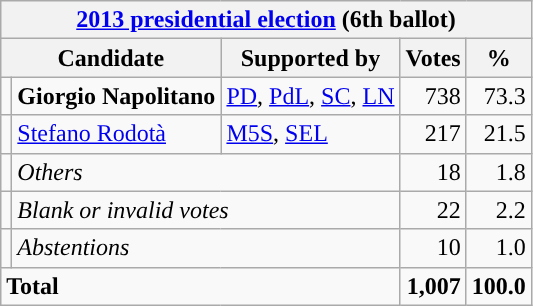<table class=wikitable style=text-align:right>
<tr>
<th colspan=5><a href='#'>2013 presidential election</a> (6th ballot)</th>
</tr>
<tr>
<th colspan=2>Candidate</th>
<th>Supported by</th>
<th>Votes</th>
<th>%</th>
</tr>
<tr>
<td></td>
<td align=left><strong>Giorgio Napolitano</strong></td>
<td align=left><a href='#'>PD</a>, <a href='#'>PdL</a>, <a href='#'>SC</a>, <a href='#'>LN</a></td>
<td>738</td>
<td>73.3</td>
</tr>
<tr>
<td></td>
<td align=left><a href='#'>Stefano Rodotà</a></td>
<td align=left><a href='#'>M5S</a>, <a href='#'>SEL</a></td>
<td>217</td>
<td>21.5</td>
</tr>
<tr>
<td></td>
<td align=left colspan=2><em>Others</em></td>
<td>18</td>
<td>1.8</td>
</tr>
<tr>
<td></td>
<td align=left colspan=2><em>Blank or invalid votes</em></td>
<td>22</td>
<td>2.2</td>
</tr>
<tr>
<td></td>
<td align=left colspan=2><em>Abstentions</em></td>
<td>10</td>
<td>1.0</td>
</tr>
<tr>
<td align=left colspan=3><strong>Total</strong></td>
<td><strong>1,007</strong></td>
<td><strong>100.0</strong></td>
</tr>
</table>
